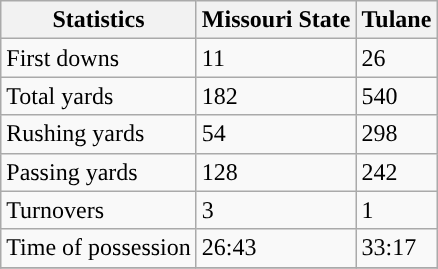<table class="wikitable" style="float: left;">
<tr>
<th>Statistics</th>
<th>Missouri State</th>
<th>Tulane</th>
</tr>
<tr>
<td>First downs</td>
<td>11</td>
<td>26</td>
</tr>
<tr>
<td>Total yards</td>
<td>182</td>
<td>540</td>
</tr>
<tr>
<td>Rushing yards</td>
<td>54</td>
<td>298</td>
</tr>
<tr>
<td>Passing yards</td>
<td>128</td>
<td>242</td>
</tr>
<tr>
<td>Turnovers</td>
<td>3</td>
<td>1</td>
</tr>
<tr>
<td>Time of possession</td>
<td>26:43</td>
<td>33:17</td>
</tr>
<tr>
</tr>
</table>
